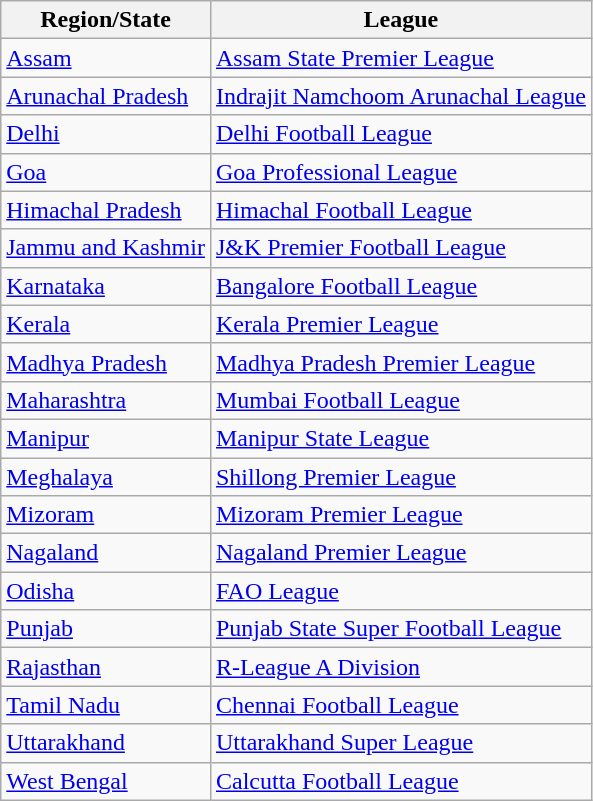<table class="wikitable">
<tr>
<th style="text-align:center;">Region/State</th>
<th style="text-align:center;">League</th>
</tr>
<tr>
<td><a href='#'>Assam</a></td>
<td><a href='#'>Assam State Premier League</a></td>
</tr>
<tr>
<td><a href='#'>Arunachal Pradesh</a></td>
<td><a href='#'>Indrajit Namchoom Arunachal League</a></td>
</tr>
<tr>
<td><a href='#'>Delhi</a></td>
<td><a href='#'>Delhi Football League</a></td>
</tr>
<tr>
<td><a href='#'>Goa</a></td>
<td><a href='#'>Goa Professional League</a></td>
</tr>
<tr>
<td><a href='#'>Himachal Pradesh</a></td>
<td><a href='#'>Himachal Football League</a></td>
</tr>
<tr>
<td><a href='#'>Jammu and Kashmir</a></td>
<td><a href='#'>J&K Premier Football League</a></td>
</tr>
<tr>
<td><a href='#'>Karnataka</a></td>
<td><a href='#'>Bangalore Football League</a></td>
</tr>
<tr>
<td><a href='#'>Kerala</a></td>
<td><a href='#'>Kerala Premier League</a></td>
</tr>
<tr>
<td><a href='#'>Madhya Pradesh</a></td>
<td><a href='#'>Madhya Pradesh Premier League</a></td>
</tr>
<tr>
<td><a href='#'>Maharashtra</a></td>
<td><a href='#'>Mumbai Football League</a></td>
</tr>
<tr>
<td><a href='#'>Manipur</a></td>
<td><a href='#'>Manipur State League</a></td>
</tr>
<tr>
<td><a href='#'>Meghalaya</a></td>
<td><a href='#'>Shillong Premier League</a></td>
</tr>
<tr>
<td><a href='#'>Mizoram</a></td>
<td><a href='#'>Mizoram Premier League</a></td>
</tr>
<tr>
<td><a href='#'>Nagaland</a></td>
<td><a href='#'>Nagaland Premier League</a></td>
</tr>
<tr>
<td><a href='#'>Odisha</a></td>
<td><a href='#'>FAO League</a></td>
</tr>
<tr>
<td><a href='#'>Punjab</a></td>
<td><a href='#'>Punjab State Super Football League</a></td>
</tr>
<tr>
<td><a href='#'>Rajasthan</a></td>
<td><a href='#'>R-League A Division</a></td>
</tr>
<tr>
<td><a href='#'>Tamil Nadu</a></td>
<td><a href='#'>Chennai Football League</a></td>
</tr>
<tr>
<td><a href='#'>Uttarakhand</a></td>
<td><a href='#'>Uttarakhand Super League</a></td>
</tr>
<tr>
<td><a href='#'>West Bengal</a></td>
<td><a href='#'>Calcutta Football League</a></td>
</tr>
</table>
